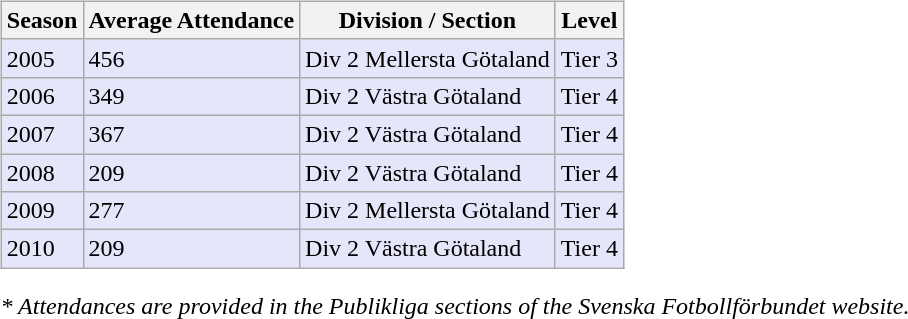<table>
<tr>
<td valign="top" width=0%><br><table class="wikitable">
<tr style="background:#f0f6fa;">
<th><strong>Season</strong></th>
<th><strong>Average Attendance</strong></th>
<th><strong>Division / Section</strong></th>
<th><strong>Level</strong></th>
</tr>
<tr>
<td style="background:#E6E6FA;">2005</td>
<td style="background:#E6E6FA;">456</td>
<td style="background:#E6E6FA;">Div 2 Mellersta Götaland</td>
<td style="background:#E6E6FA;">Tier 3</td>
</tr>
<tr>
<td style="background:#E6E6FA;">2006</td>
<td style="background:#E6E6FA;">349</td>
<td style="background:#E6E6FA;">Div 2 Västra Götaland</td>
<td style="background:#E6E6FA;">Tier 4</td>
</tr>
<tr>
<td style="background:#E6E6FA;">2007</td>
<td style="background:#E6E6FA;">367</td>
<td style="background:#E6E6FA;">Div 2 Västra Götaland</td>
<td style="background:#E6E6FA;">Tier 4</td>
</tr>
<tr>
<td style="background:#E6E6FA;">2008</td>
<td style="background:#E6E6FA;">209</td>
<td style="background:#E6E6FA;">Div 2 Västra Götaland</td>
<td style="background:#E6E6FA;">Tier 4</td>
</tr>
<tr>
<td style="background:#E6E6FA;">2009</td>
<td style="background:#E6E6FA;">277</td>
<td style="background:#E6E6FA;">Div 2 Mellersta Götaland</td>
<td style="background:#E6E6FA;">Tier 4</td>
</tr>
<tr>
<td style="background:#E6E6FA;">2010</td>
<td style="background:#E6E6FA;">209</td>
<td style="background:#E6E6FA;">Div 2 Västra Götaland</td>
<td style="background:#E6E6FA;">Tier 4</td>
</tr>
</table>
<em>* Attendances are provided in the Publikliga sections of the Svenska Fotbollförbundet website.</em> </td>
</tr>
</table>
